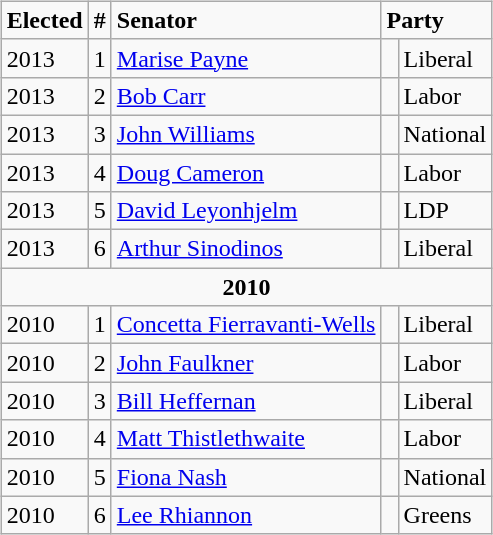<table style="width:100%;">
<tr>
<td><br>
















































<br><br><br>
</td>
<td align=right><br><table class="wikitable">
<tr>
<td><strong>Elected</strong></td>
<td><strong>#</strong></td>
<td><strong>Senator</strong></td>
<td colspan="2"><strong>Party</strong></td>
</tr>
<tr>
<td>2013</td>
<td>1</td>
<td><a href='#'>Marise Payne</a></td>
<td> </td>
<td>Liberal</td>
</tr>
<tr>
<td>2013</td>
<td>2</td>
<td><a href='#'>Bob Carr</a></td>
<td> </td>
<td>Labor</td>
</tr>
<tr>
<td>2013</td>
<td>3</td>
<td><a href='#'>John Williams</a></td>
<td> </td>
<td>National</td>
</tr>
<tr>
<td>2013</td>
<td>4</td>
<td><a href='#'>Doug Cameron</a></td>
<td> </td>
<td>Labor</td>
</tr>
<tr>
<td>2013</td>
<td>5</td>
<td><a href='#'>David Leyonhjelm</a></td>
<td> </td>
<td>LDP</td>
</tr>
<tr>
<td>2013</td>
<td>6</td>
<td><a href='#'>Arthur Sinodinos</a></td>
<td> </td>
<td>Liberal</td>
</tr>
<tr>
<td style="text-align:center;" colspan="5"><strong>2010</strong></td>
</tr>
<tr>
<td>2010</td>
<td>1</td>
<td><a href='#'>Concetta Fierravanti-Wells</a></td>
<td> </td>
<td>Liberal</td>
</tr>
<tr>
<td>2010</td>
<td>2</td>
<td><a href='#'>John Faulkner</a></td>
<td> </td>
<td>Labor</td>
</tr>
<tr>
<td>2010</td>
<td>3</td>
<td><a href='#'>Bill Heffernan</a></td>
<td> </td>
<td>Liberal</td>
</tr>
<tr>
<td>2010</td>
<td>4</td>
<td><a href='#'>Matt Thistlethwaite</a></td>
<td> </td>
<td>Labor</td>
</tr>
<tr>
<td>2010</td>
<td>5</td>
<td><a href='#'>Fiona Nash</a></td>
<td> </td>
<td>National</td>
</tr>
<tr>
<td>2010</td>
<td>6</td>
<td><a href='#'>Lee Rhiannon</a></td>
<td> </td>
<td>Greens</td>
</tr>
</table>
</td>
</tr>
</table>
